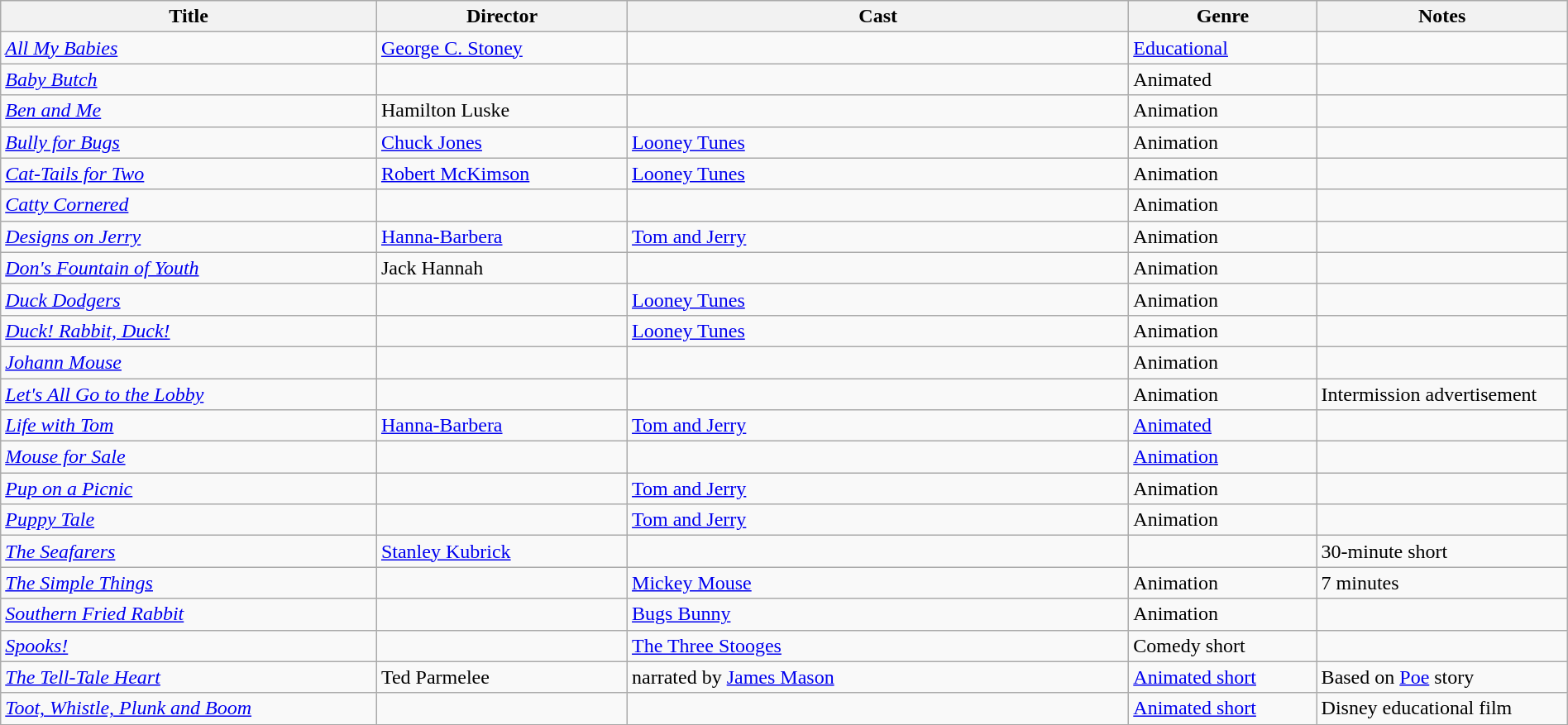<table class="wikitable" style="width:100%;">
<tr>
<th style="width:24%;">Title</th>
<th style="width:16%;">Director</th>
<th style="width:32%;">Cast</th>
<th style="width:12%;">Genre</th>
<th style="width:16%;">Notes</th>
</tr>
<tr>
<td><em><a href='#'>All My Babies</a></em></td>
<td><a href='#'>George C. Stoney</a></td>
<td></td>
<td><a href='#'>Educational</a></td>
<td></td>
</tr>
<tr>
<td><em><a href='#'>Baby Butch</a></em></td>
<td></td>
<td></td>
<td>Animated</td>
<td></td>
</tr>
<tr>
<td><em><a href='#'>Ben and Me</a></em></td>
<td>Hamilton Luske</td>
<td></td>
<td>Animation</td>
<td></td>
</tr>
<tr>
<td><em><a href='#'>Bully for Bugs</a></em></td>
<td><a href='#'>Chuck Jones</a></td>
<td><a href='#'>Looney Tunes</a></td>
<td>Animation</td>
<td></td>
</tr>
<tr>
<td><em><a href='#'>Cat-Tails for Two</a></em></td>
<td><a href='#'>Robert McKimson</a></td>
<td><a href='#'>Looney Tunes</a></td>
<td>Animation</td>
<td></td>
</tr>
<tr>
<td><em><a href='#'>Catty Cornered</a></em></td>
<td></td>
<td></td>
<td>Animation</td>
<td></td>
</tr>
<tr>
<td><em><a href='#'>Designs on Jerry</a></em></td>
<td><a href='#'>Hanna-Barbera</a></td>
<td><a href='#'>Tom and Jerry</a></td>
<td>Animation</td>
<td></td>
</tr>
<tr>
<td><em><a href='#'>Don's Fountain of Youth</a></em></td>
<td>Jack Hannah</td>
<td></td>
<td>Animation</td>
<td></td>
</tr>
<tr>
<td><em><a href='#'>Duck Dodgers</a></em></td>
<td></td>
<td><a href='#'>Looney Tunes</a></td>
<td>Animation</td>
<td></td>
</tr>
<tr>
<td><em><a href='#'>Duck! Rabbit, Duck!</a></em></td>
<td></td>
<td><a href='#'>Looney Tunes</a></td>
<td>Animation</td>
<td></td>
</tr>
<tr>
<td><em><a href='#'>Johann Mouse</a></em></td>
<td></td>
<td></td>
<td>Animation</td>
<td></td>
</tr>
<tr>
<td><em><a href='#'>Let's All Go to the Lobby</a></em></td>
<td></td>
<td></td>
<td>Animation</td>
<td>Intermission advertisement</td>
</tr>
<tr>
<td><em><a href='#'>Life with Tom</a></em></td>
<td><a href='#'>Hanna-Barbera</a></td>
<td><a href='#'>Tom and Jerry</a></td>
<td><a href='#'>Animated</a></td>
<td></td>
</tr>
<tr>
<td><em><a href='#'>Mouse for Sale</a></em></td>
<td></td>
<td></td>
<td><a href='#'>Animation</a></td>
<td></td>
</tr>
<tr>
<td><em><a href='#'>Pup on a Picnic</a></em></td>
<td></td>
<td><a href='#'>Tom and Jerry</a></td>
<td>Animation</td>
<td></td>
</tr>
<tr>
<td><em><a href='#'>Puppy Tale</a></em></td>
<td></td>
<td><a href='#'>Tom and Jerry</a></td>
<td>Animation</td>
<td></td>
</tr>
<tr>
<td><em><a href='#'>The Seafarers</a></em></td>
<td><a href='#'>Stanley Kubrick</a></td>
<td></td>
<td></td>
<td>30-minute short</td>
</tr>
<tr>
<td><em><a href='#'>The Simple Things</a></em></td>
<td></td>
<td><a href='#'>Mickey Mouse</a></td>
<td>Animation</td>
<td>7 minutes</td>
</tr>
<tr>
<td><em><a href='#'>Southern Fried Rabbit</a></em></td>
<td></td>
<td><a href='#'>Bugs Bunny</a></td>
<td>Animation</td>
<td></td>
</tr>
<tr>
<td><em><a href='#'>Spooks!</a></em></td>
<td></td>
<td><a href='#'>The Three Stooges</a></td>
<td>Comedy short</td>
<td></td>
</tr>
<tr>
<td><em><a href='#'>The Tell-Tale Heart</a></em></td>
<td>Ted Parmelee</td>
<td>narrated by <a href='#'>James Mason</a></td>
<td><a href='#'>Animated short</a></td>
<td>Based on <a href='#'>Poe</a> story</td>
</tr>
<tr>
<td><em><a href='#'>Toot, Whistle, Plunk and Boom</a></em></td>
<td></td>
<td></td>
<td><a href='#'>Animated short</a></td>
<td>Disney educational film</td>
</tr>
<tr>
</tr>
</table>
